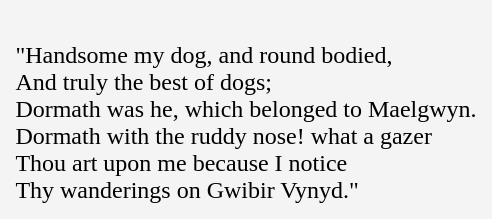<table cellpadding=10 border="0" align=center>
<tr>
<td bgcolor=#f4f4f4><br>"Handsome my dog, and round bodied,<br>
And truly the best of dogs;<br>
Dormath was he, which belonged to Maelgwyn.<br>
Dormath with the ruddy nose! what a gazer<br>
Thou art upon me because I notice<br>
Thy wanderings on Gwibir Vynyd."<br></td>
</tr>
</table>
